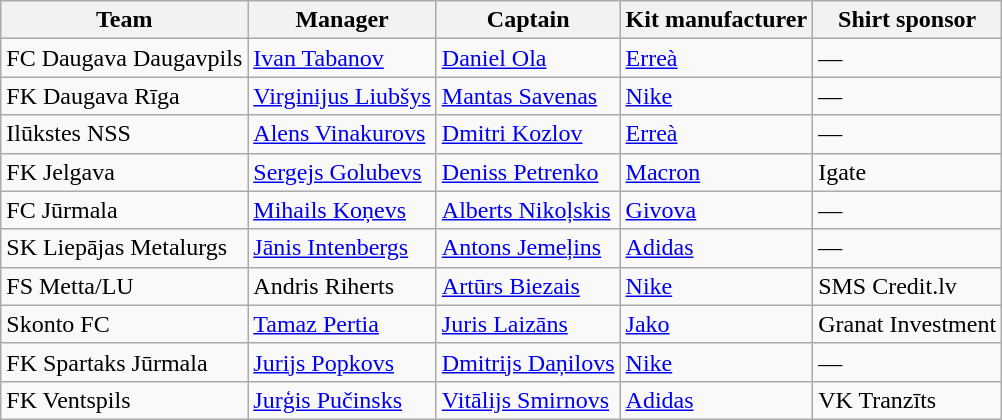<table class="wikitable sortable" style="text-align: left;">
<tr>
<th>Team</th>
<th>Manager</th>
<th>Captain</th>
<th>Kit manufacturer</th>
<th>Shirt sponsor</th>
</tr>
<tr>
<td>FC Daugava Daugavpils</td>
<td> <a href='#'>Ivan Tabanov</a></td>
<td> <a href='#'>Daniel Ola</a></td>
<td><a href='#'>Erreà</a></td>
<td>—</td>
</tr>
<tr>
<td>FK Daugava Rīga</td>
<td> <a href='#'>Virginijus Liubšys</a></td>
<td> <a href='#'>Mantas Savenas</a></td>
<td><a href='#'>Nike</a></td>
<td>—</td>
</tr>
<tr>
<td>Ilūkstes NSS</td>
<td> <a href='#'>Alens Vinakurovs</a></td>
<td> <a href='#'>Dmitri Kozlov</a></td>
<td><a href='#'>Erreà</a></td>
<td>—</td>
</tr>
<tr>
<td>FK Jelgava</td>
<td> <a href='#'>Sergejs Golubevs</a></td>
<td> <a href='#'>Deniss Petrenko</a></td>
<td><a href='#'>Macron</a></td>
<td>Igate</td>
</tr>
<tr>
<td>FC Jūrmala</td>
<td> <a href='#'>Mihails Koņevs</a></td>
<td> <a href='#'>Alberts Nikoļskis</a></td>
<td><a href='#'>Givova</a></td>
<td>—</td>
</tr>
<tr>
<td>SK Liepājas Metalurgs</td>
<td> <a href='#'>Jānis Intenbergs</a></td>
<td> <a href='#'>Antons Jemeļins</a></td>
<td><a href='#'>Adidas</a></td>
<td>—</td>
</tr>
<tr>
<td>FS Metta/LU</td>
<td> Andris Riherts</td>
<td> <a href='#'>Artūrs Biezais</a></td>
<td><a href='#'>Nike</a></td>
<td>SMS Credit.lv</td>
</tr>
<tr>
<td>Skonto FC</td>
<td> <a href='#'>Tamaz Pertia</a></td>
<td> <a href='#'>Juris Laizāns</a></td>
<td><a href='#'>Jako</a></td>
<td>Granat Investment</td>
</tr>
<tr>
<td>FK Spartaks Jūrmala</td>
<td> <a href='#'>Jurijs Popkovs</a></td>
<td> <a href='#'>Dmitrijs Daņilovs</a></td>
<td><a href='#'>Nike</a></td>
<td>—</td>
</tr>
<tr>
<td>FK Ventspils</td>
<td> <a href='#'>Jurģis Pučinsks</a></td>
<td> <a href='#'>Vitālijs Smirnovs</a></td>
<td><a href='#'>Adidas</a></td>
<td>VK Tranzīts</td>
</tr>
</table>
